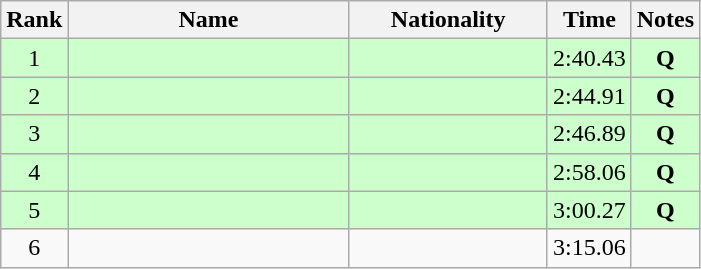<table class="wikitable sortable" style="text-align:center">
<tr>
<th>Rank</th>
<th style="width:180px">Name</th>
<th style="width:125px">Nationality</th>
<th>Time</th>
<th>Notes</th>
</tr>
<tr style="background:#cfc;">
<td>1</td>
<td style="text-align:left;"></td>
<td style="text-align:left;"></td>
<td>2:40.43</td>
<td><strong>Q</strong></td>
</tr>
<tr style="background:#cfc;">
<td>2</td>
<td style="text-align:left;"></td>
<td style="text-align:left;"></td>
<td>2:44.91</td>
<td><strong>Q</strong></td>
</tr>
<tr style="background:#cfc;">
<td>3</td>
<td style="text-align:left;"></td>
<td style="text-align:left;"></td>
<td>2:46.89</td>
<td><strong>Q</strong></td>
</tr>
<tr style="background:#cfc;">
<td>4</td>
<td style="text-align:left;"></td>
<td style="text-align:left;"></td>
<td>2:58.06</td>
<td><strong>Q</strong></td>
</tr>
<tr style="background:#cfc;">
<td>5</td>
<td style="text-align:left;"></td>
<td style="text-align:left;"></td>
<td>3:00.27</td>
<td><strong>Q</strong></td>
</tr>
<tr>
<td>6</td>
<td style="text-align:left;"></td>
<td style="text-align:left;"></td>
<td>3:15.06</td>
<td></td>
</tr>
</table>
